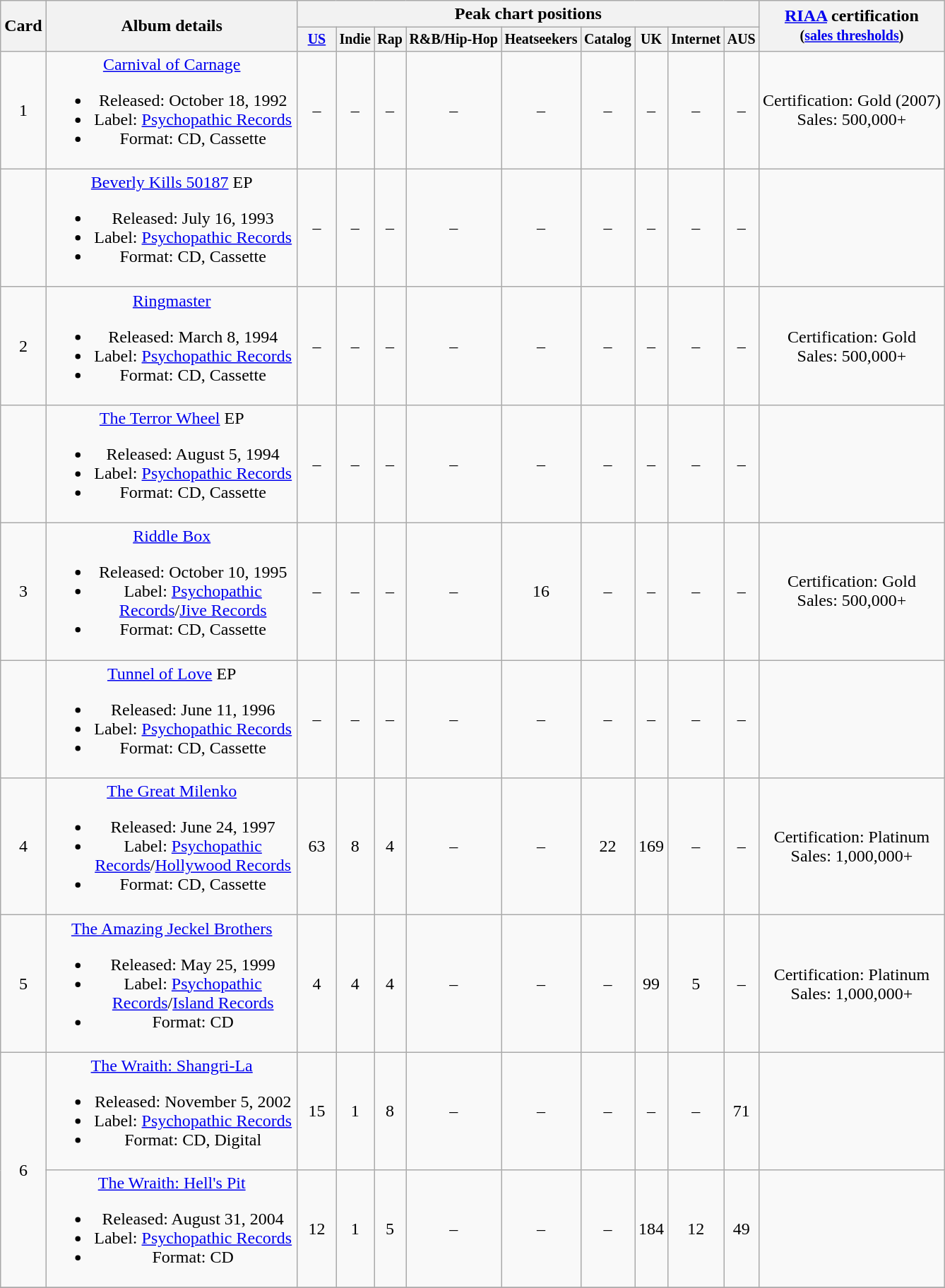<table class="wikitable" style="text-align:center;">
<tr>
<th rowspan="2">Card</th>
<th rowspan="2" width="230">Album details</th>
<th colspan="9">Peak chart positions</th>
<th rowspan="2"><a href='#'>RIAA</a> certification<br><small>(<a href='#'>sales thresholds</a>)</small></th>
</tr>
<tr style="font-size:smaller;">
<th width="30"><a href='#'>US</a><br></th>
<th>Indie</th>
<th>Rap</th>
<th>R&B/Hip-Hop</th>
<th>Heatseekers</th>
<th>Catalog</th>
<th>UK</th>
<th>Internet</th>
<th>AUS</th>
</tr>
<tr>
<td>1</td>
<td><a href='#'>Carnival of Carnage</a><br><ul><li>Released: October 18, 1992</li><li>Label: <a href='#'>Psychopathic Records</a></li><li>Format: CD, Cassette</li></ul></td>
<td>–</td>
<td>–</td>
<td>–</td>
<td>–</td>
<td>–</td>
<td>–</td>
<td>–</td>
<td>–</td>
<td>–</td>
<td>Certification: Gold (2007)<br>Sales: 500,000+</td>
</tr>
<tr>
<td></td>
<td><a href='#'>Beverly Kills 50187</a> EP<br><ul><li>Released: July 16, 1993</li><li>Label: <a href='#'>Psychopathic Records</a></li><li>Format: CD, Cassette</li></ul></td>
<td>–</td>
<td>–</td>
<td>–</td>
<td>–</td>
<td>–</td>
<td>–</td>
<td>–</td>
<td>–</td>
<td>–</td>
<td></td>
</tr>
<tr>
<td>2</td>
<td><a href='#'>Ringmaster</a><br><ul><li>Released: March 8, 1994</li><li>Label: <a href='#'>Psychopathic Records</a></li><li>Format: CD, Cassette</li></ul></td>
<td>–</td>
<td>–</td>
<td>–</td>
<td>–</td>
<td>–</td>
<td>–</td>
<td>–</td>
<td>–</td>
<td>–</td>
<td>Certification: Gold<br>Sales: 500,000+</td>
</tr>
<tr>
<td></td>
<td><a href='#'>The Terror Wheel</a> EP<br><ul><li>Released: August 5, 1994</li><li>Label: <a href='#'>Psychopathic Records</a></li><li>Format: CD, Cassette</li></ul></td>
<td>–</td>
<td>–</td>
<td>–</td>
<td>–</td>
<td>–</td>
<td>–</td>
<td>–</td>
<td>–</td>
<td>–</td>
<td></td>
</tr>
<tr>
<td>3</td>
<td><a href='#'>Riddle Box</a><br><ul><li>Released: October 10, 1995</li><li>Label: <a href='#'>Psychopathic Records</a>/<a href='#'>Jive Records</a></li><li>Format: CD, Cassette</li></ul></td>
<td>–</td>
<td>–</td>
<td>–</td>
<td>–</td>
<td>16</td>
<td>–</td>
<td>–</td>
<td>–</td>
<td>–</td>
<td>Certification: Gold<br>Sales: 500,000+</td>
</tr>
<tr>
<td></td>
<td><a href='#'>Tunnel of Love</a> EP<br><ul><li>Released: June 11, 1996</li><li>Label: <a href='#'>Psychopathic Records</a></li><li>Format: CD, Cassette</li></ul></td>
<td>–</td>
<td>–</td>
<td>–</td>
<td>–</td>
<td>–</td>
<td>–</td>
<td>–</td>
<td>–</td>
<td>–</td>
<td></td>
</tr>
<tr>
<td>4</td>
<td><a href='#'>The Great Milenko</a><br><ul><li>Released: June 24, 1997</li><li>Label: <a href='#'>Psychopathic Records</a>/<a href='#'>Hollywood Records</a></li><li>Format: CD, Cassette</li></ul></td>
<td>63</td>
<td>8</td>
<td>4</td>
<td>–</td>
<td>–</td>
<td>22</td>
<td>169</td>
<td>–</td>
<td>–</td>
<td>Certification: Platinum<br>Sales: 1,000,000+</td>
</tr>
<tr>
<td>5</td>
<td><a href='#'>The Amazing Jeckel Brothers</a><br><ul><li>Released: May 25, 1999</li><li>Label: <a href='#'>Psychopathic Records</a>/<a href='#'>Island Records</a></li><li>Format: CD</li></ul></td>
<td>4</td>
<td>4</td>
<td>4</td>
<td>–</td>
<td>–</td>
<td>–</td>
<td>99</td>
<td>5</td>
<td>–</td>
<td>Certification: Platinum<br>Sales: 1,000,000+</td>
</tr>
<tr>
<td rowspan="2">6</td>
<td><a href='#'>The Wraith: Shangri-La</a><br><ul><li>Released: November 5, 2002</li><li>Label: <a href='#'>Psychopathic Records</a></li><li>Format: CD, Digital</li></ul></td>
<td>15</td>
<td>1</td>
<td>8</td>
<td>–</td>
<td>–</td>
<td>–</td>
<td>–</td>
<td>–</td>
<td>71</td>
<td></td>
</tr>
<tr>
<td><a href='#'>The Wraith: Hell's Pit</a><br><ul><li>Released: August 31, 2004</li><li>Label: <a href='#'>Psychopathic Records</a></li><li>Format: CD</li></ul></td>
<td>12</td>
<td>1</td>
<td>5</td>
<td>–</td>
<td>–</td>
<td>–</td>
<td>184</td>
<td>12</td>
<td>49</td>
<td></td>
</tr>
<tr>
</tr>
</table>
